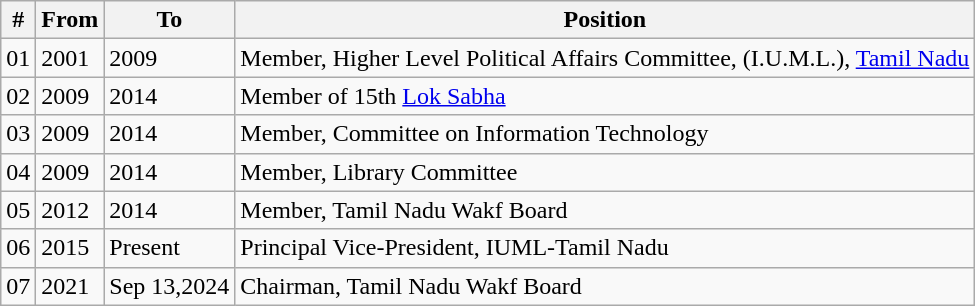<table class="wikitable sortable">
<tr>
<th>#</th>
<th>From</th>
<th>To</th>
<th>Position</th>
</tr>
<tr>
<td>01</td>
<td>2001</td>
<td>2009</td>
<td>Member, Higher Level Political Affairs Committee, (I.U.M.L.), <a href='#'>Tamil Nadu</a></td>
</tr>
<tr>
<td>02</td>
<td>2009</td>
<td>2014</td>
<td>Member of 15th <a href='#'>Lok Sabha</a></td>
</tr>
<tr>
<td>03</td>
<td>2009</td>
<td>2014</td>
<td>Member, Committee on Information Technology</td>
</tr>
<tr>
<td>04</td>
<td>2009</td>
<td>2014</td>
<td>Member, Library Committee</td>
</tr>
<tr>
<td>05</td>
<td>2012</td>
<td>2014</td>
<td>Member, Tamil Nadu Wakf Board</td>
</tr>
<tr>
<td>06</td>
<td>2015</td>
<td>Present</td>
<td>Principal Vice-President, IUML-Tamil Nadu</td>
</tr>
<tr>
<td>07</td>
<td>2021</td>
<td>Sep 13,2024</td>
<td>Chairman, Tamil Nadu Wakf Board</td>
</tr>
</table>
